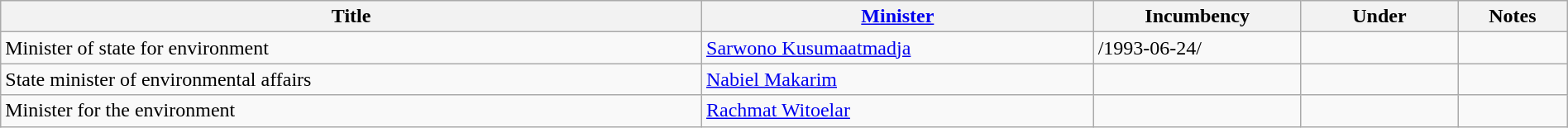<table class="wikitable" style="width:100%;">
<tr>
<th>Title</th>
<th style="width:25%;"><a href='#'>Minister</a></th>
<th style="width:160px;">Incumbency</th>
<th style="width:10%;">Under</th>
<th style="width:7%;">Notes</th>
</tr>
<tr>
<td>Minister of state for environment</td>
<td><a href='#'>Sarwono Kusumaatmadja</a></td>
<td>/1993-06-24/</td>
<td></td>
<td></td>
</tr>
<tr>
<td>State minister of environmental affairs</td>
<td><a href='#'>Nabiel Makarim</a></td>
<td></td>
<td></td>
<td></td>
</tr>
<tr>
<td>Minister for the environment</td>
<td><a href='#'>Rachmat Witoelar</a></td>
<td></td>
<td></td>
<td></td>
</tr>
</table>
